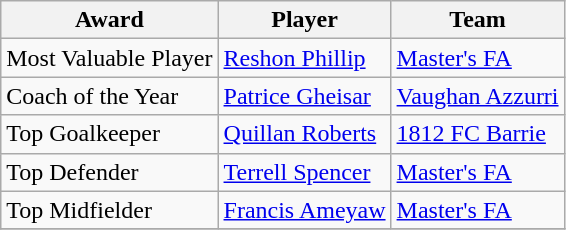<table class="wikitable">
<tr>
<th>Award</th>
<th>Player</th>
<th>Team</th>
</tr>
<tr>
<td>Most Valuable Player</td>
<td> <a href='#'>Reshon Phillip</a></td>
<td><a href='#'>Master's FA</a></td>
</tr>
<tr>
<td>Coach of the Year</td>
<td> <a href='#'>Patrice Gheisar</a></td>
<td><a href='#'>Vaughan Azzurri</a></td>
</tr>
<tr>
<td>Top Goalkeeper</td>
<td> <a href='#'>Quillan Roberts</a></td>
<td><a href='#'>1812 FC Barrie</a></td>
</tr>
<tr>
<td>Top Defender</td>
<td> <a href='#'>Terrell Spencer</a></td>
<td><a href='#'>Master's FA</a></td>
</tr>
<tr>
<td>Top Midfielder</td>
<td> <a href='#'>Francis Ameyaw</a></td>
<td><a href='#'>Master's FA</a></td>
</tr>
<tr>
</tr>
</table>
